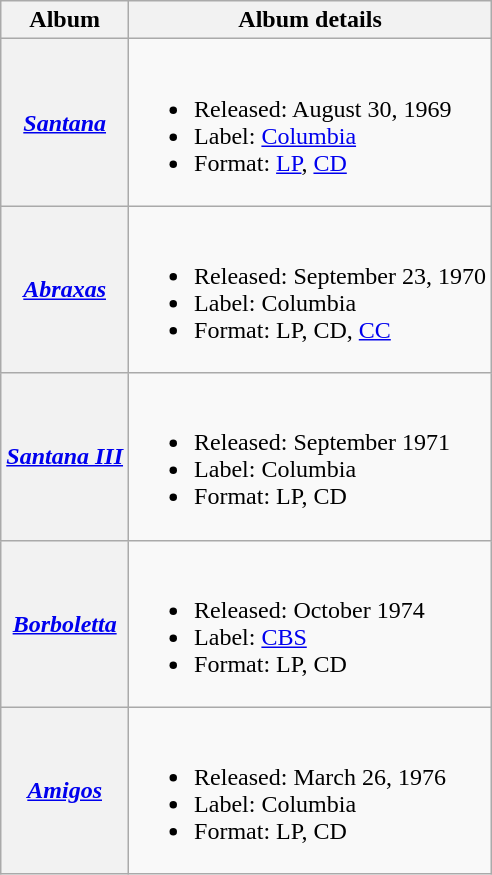<table class="wikitable">
<tr>
<th>Album</th>
<th>Album details</th>
</tr>
<tr>
<th><em><a href='#'>Santana</a></em></th>
<td><br><ul><li>Released: August 30, 1969</li><li>Label: <a href='#'>Columbia</a></li><li>Format: <a href='#'>LP</a>, <a href='#'>CD</a></li></ul></td>
</tr>
<tr>
<th><em><a href='#'>Abraxas</a></em></th>
<td><br><ul><li>Released: September 23, 1970</li><li>Label: Columbia</li><li>Format: LP, CD, <a href='#'>CC</a></li></ul></td>
</tr>
<tr>
<th><em><a href='#'>Santana III</a></em></th>
<td><br><ul><li>Released: September 1971</li><li>Label: Columbia</li><li>Format: LP, CD</li></ul></td>
</tr>
<tr>
<th><em><a href='#'>Borboletta</a></em></th>
<td><br><ul><li>Released: October 1974</li><li>Label: <a href='#'>CBS</a></li><li>Format: LP, CD</li></ul></td>
</tr>
<tr>
<th><em><a href='#'>Amigos</a></em></th>
<td><br><ul><li>Released: March 26, 1976</li><li>Label: Columbia</li><li>Format: LP, CD</li></ul></td>
</tr>
</table>
